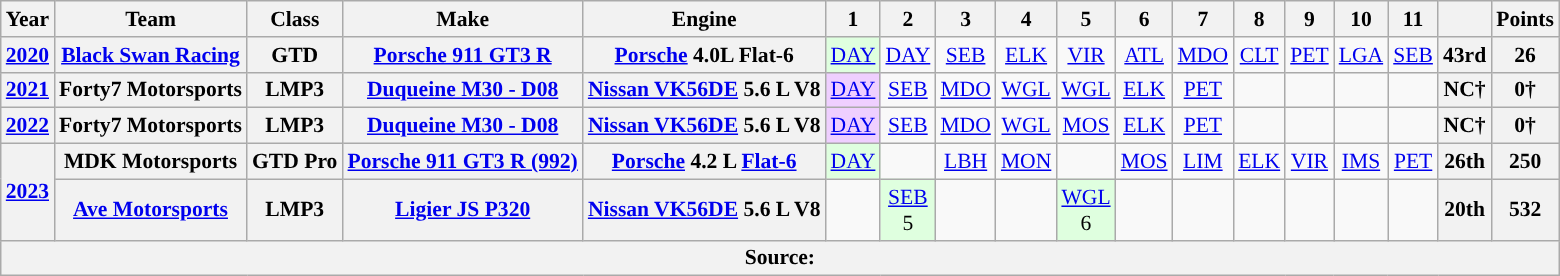<table class="wikitable" style="text-align:center; font-size:90%">
<tr>
<th>Year</th>
<th>Team</th>
<th>Class</th>
<th>Make</th>
<th>Engine</th>
<th>1</th>
<th>2</th>
<th>3</th>
<th>4</th>
<th>5</th>
<th>6</th>
<th>7</th>
<th>8</th>
<th>9</th>
<th>10</th>
<th>11</th>
<th></th>
<th>Points</th>
</tr>
<tr>
<th><a href='#'>2020</a></th>
<th><a href='#'>Black Swan Racing</a></th>
<th>GTD</th>
<th><a href='#'>Porsche 911 GT3 R</a></th>
<th><a href='#'>Porsche</a> 4.0L Flat-6</th>
<td style="background:#DFFFDF;"><a href='#'>DAY</a><br></td>
<td><a href='#'>DAY</a></td>
<td><a href='#'>SEB</a></td>
<td><a href='#'>ELK</a></td>
<td><a href='#'>VIR</a></td>
<td><a href='#'>ATL</a></td>
<td><a href='#'>MDO</a></td>
<td><a href='#'>CLT</a></td>
<td><a href='#'>PET</a></td>
<td><a href='#'>LGA</a></td>
<td><a href='#'>SEB</a></td>
<th>43rd</th>
<th>26</th>
</tr>
<tr>
<th><a href='#'>2021</a></th>
<th>Forty7 Motorsports</th>
<th>LMP3</th>
<th><a href='#'>Duqueine M30 - D08</a></th>
<th><a href='#'>Nissan VK56DE</a> 5.6 L V8</th>
<td style="background:#EFCFFF;"><a href='#'>DAY</a><br></td>
<td><a href='#'>SEB</a></td>
<td><a href='#'>MDO</a></td>
<td><a href='#'>WGL</a></td>
<td><a href='#'>WGL</a></td>
<td style="background:#;”"><a href='#'>ELK</a></td>
<td style="background:#;”"><a href='#'>PET</a></td>
<td></td>
<td></td>
<td></td>
<td></td>
<th>NC†</th>
<th>0†</th>
</tr>
<tr>
<th><a href='#'>2022</a></th>
<th>Forty7 Motorsports</th>
<th>LMP3</th>
<th><a href='#'>Duqueine M30 - D08</a></th>
<th><a href='#'>Nissan VK56DE</a> 5.6 L V8</th>
<td style="background:#EFCFFF;"><a href='#'>DAY</a><br></td>
<td><a href='#'>SEB</a></td>
<td><a href='#'>MDO</a></td>
<td><a href='#'>WGL</a></td>
<td><a href='#'>MOS</a></td>
<td><a href='#'>ELK</a></td>
<td><a href='#'>PET</a></td>
<td></td>
<td></td>
<td></td>
<td></td>
<th>NC†</th>
<th>0†</th>
</tr>
<tr>
<th rowspan="2"><a href='#'>2023</a></th>
<th>MDK Motorsports</th>
<th>GTD Pro</th>
<th><a href='#'>Porsche 911 GT3 R (992)</a></th>
<th><a href='#'>Porsche</a> 4.2 L <a href='#'>Flat-6</a></th>
<td style="background:#DFFFDF;"><a href='#'>DAY</a><br></td>
<td></td>
<td><a href='#'>LBH</a></td>
<td><a href='#'>MON</a></td>
<td></td>
<td><a href='#'>MOS</a></td>
<td><a href='#'>LIM</a></td>
<td><a href='#'>ELK</a></td>
<td><a href='#'>VIR</a></td>
<td><a href='#'>IMS</a></td>
<td><a href='#'>PET</a></td>
<th>26th</th>
<th>250</th>
</tr>
<tr>
<th><a href='#'>Ave Motorsports</a></th>
<th>LMP3</th>
<th><a href='#'>Ligier JS P320</a></th>
<th><a href='#'>Nissan VK56DE</a> 5.6 L V8</th>
<td></td>
<td style="background:#DFFFDF;"><a href='#'>SEB</a><br>5</td>
<td></td>
<td></td>
<td style="background:#DFFFDF;"><a href='#'>WGL</a><br>6</td>
<td></td>
<td></td>
<td></td>
<td></td>
<td></td>
<td></td>
<th>20th</th>
<th>532</th>
</tr>
<tr>
<th colspan="18">Source:</th>
</tr>
</table>
